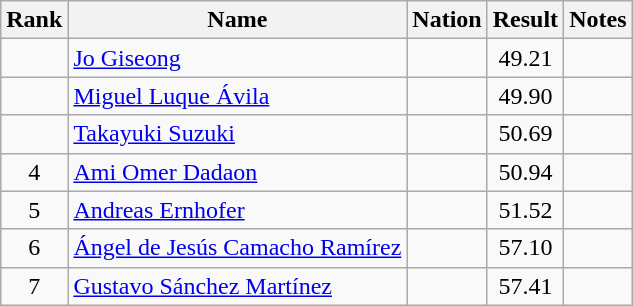<table class="wikitable sortable" style="text-align:center">
<tr>
<th>Rank</th>
<th>Name</th>
<th>Nation</th>
<th>Result</th>
<th>Notes</th>
</tr>
<tr>
<td></td>
<td align=left><a href='#'>Jo Giseong</a></td>
<td align=left></td>
<td>49.21</td>
<td></td>
</tr>
<tr>
<td></td>
<td align=left><a href='#'>Miguel Luque Ávila</a></td>
<td align=left></td>
<td>49.90</td>
<td></td>
</tr>
<tr>
<td></td>
<td align=left><a href='#'>Takayuki Suzuki</a></td>
<td align=left></td>
<td>50.69</td>
<td></td>
</tr>
<tr>
<td>4</td>
<td align=left><a href='#'>Ami Omer Dadaon</a></td>
<td align=left></td>
<td>50.94</td>
<td></td>
</tr>
<tr>
<td>5</td>
<td align=left><a href='#'>Andreas Ernhofer</a></td>
<td align=left></td>
<td>51.52</td>
<td></td>
</tr>
<tr>
<td>6</td>
<td align=left><a href='#'>Ángel de Jesús Camacho Ramírez</a></td>
<td align=left></td>
<td>57.10</td>
<td></td>
</tr>
<tr>
<td>7</td>
<td align=left><a href='#'>Gustavo Sánchez Martínez</a></td>
<td align=left></td>
<td>57.41</td>
<td></td>
</tr>
</table>
